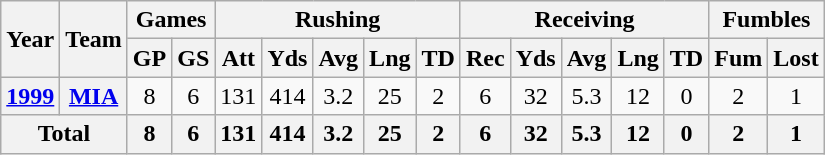<table class=wikitable style="text-align:center;">
<tr>
<th rowspan=2>Year</th>
<th rowspan=2>Team</th>
<th colspan=2>Games</th>
<th colspan=5>Rushing</th>
<th colspan=5>Receiving</th>
<th colspan=2>Fumbles</th>
</tr>
<tr>
<th>GP</th>
<th>GS</th>
<th>Att</th>
<th>Yds</th>
<th>Avg</th>
<th>Lng</th>
<th>TD</th>
<th>Rec</th>
<th>Yds</th>
<th>Avg</th>
<th>Lng</th>
<th>TD</th>
<th>Fum</th>
<th>Lost</th>
</tr>
<tr>
<th><a href='#'>1999</a></th>
<th><a href='#'>MIA</a></th>
<td>8</td>
<td>6</td>
<td>131</td>
<td>414</td>
<td>3.2</td>
<td>25</td>
<td>2</td>
<td>6</td>
<td>32</td>
<td>5.3</td>
<td>12</td>
<td>0</td>
<td>2</td>
<td>1</td>
</tr>
<tr>
<th colspan="2">Total</th>
<th>8</th>
<th>6</th>
<th>131</th>
<th>414</th>
<th>3.2</th>
<th>25</th>
<th>2</th>
<th>6</th>
<th>32</th>
<th>5.3</th>
<th>12</th>
<th>0</th>
<th>2</th>
<th>1</th>
</tr>
</table>
